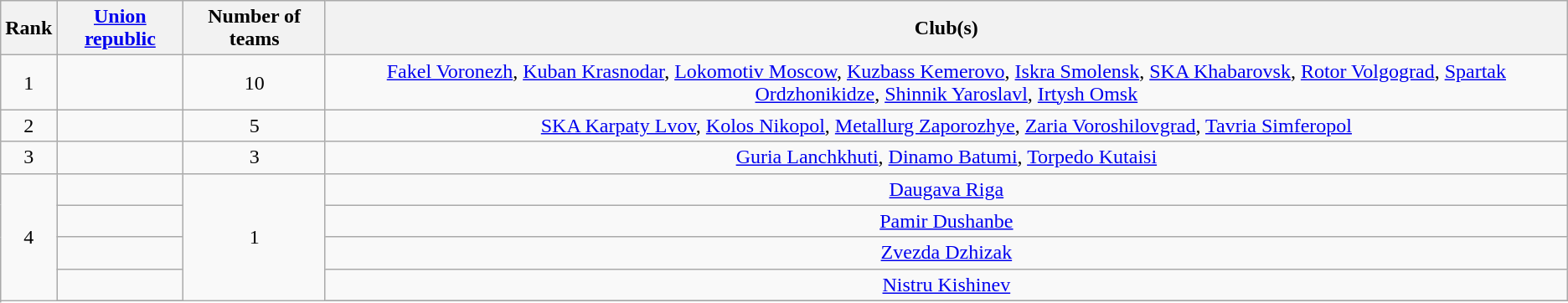<table class="wikitable">
<tr>
<th>Rank</th>
<th><a href='#'>Union republic</a></th>
<th>Number of teams</th>
<th>Club(s)</th>
</tr>
<tr>
<td align="center">1</td>
<td></td>
<td align="center">10</td>
<td align="center"><a href='#'>Fakel Voronezh</a>, <a href='#'>Kuban Krasnodar</a>, <a href='#'>Lokomotiv Moscow</a>, <a href='#'>Kuzbass Kemerovo</a>, <a href='#'>Iskra Smolensk</a>, <a href='#'>SKA Khabarovsk</a>, <a href='#'>Rotor Volgograd</a>, <a href='#'>Spartak Ordzhonikidze</a>, <a href='#'>Shinnik Yaroslavl</a>, <a href='#'>Irtysh Omsk</a></td>
</tr>
<tr>
<td align="center">2</td>
<td></td>
<td align="center">5</td>
<td align="center"><a href='#'>SKA Karpaty Lvov</a>, <a href='#'>Kolos Nikopol</a>, <a href='#'>Metallurg Zaporozhye</a>, <a href='#'>Zaria Voroshilovgrad</a>, <a href='#'>Tavria Simferopol</a></td>
</tr>
<tr>
<td align="center">3</td>
<td></td>
<td align="center">3</td>
<td align="center"><a href='#'>Guria Lanchkhuti</a>, <a href='#'>Dinamo Batumi</a>, <a href='#'>Torpedo Kutaisi</a></td>
</tr>
<tr>
<td align="center" rowspan=6>4</td>
<td></td>
<td align="center" rowspan=6>1</td>
<td align="center"><a href='#'>Daugava Riga</a></td>
</tr>
<tr>
<td></td>
<td align="center"><a href='#'>Pamir Dushanbe</a></td>
</tr>
<tr>
<td></td>
<td align="center"><a href='#'>Zvezda Dzhizak</a></td>
</tr>
<tr>
<td></td>
<td align="center"><a href='#'>Nistru Kishinev</a></td>
</tr>
<tr>
</tr>
</table>
